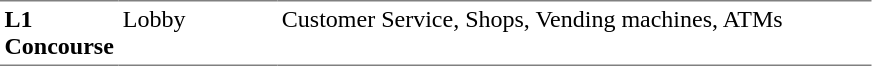<table table border=0 cellspacing=0 cellpadding=3>
<tr>
<td style="border-bottom:solid 1px gray; border-top:solid 1px gray;" valign=top width=50><strong>L1<br>Concourse</strong></td>
<td style="border-bottom:solid 1px gray; border-top:solid 1px gray;" valign=top width=100>Lobby</td>
<td style="border-bottom:solid 1px gray; border-top:solid 1px gray;" valign=top width=390>Customer Service, Shops, Vending machines, ATMs</td>
</tr>
</table>
